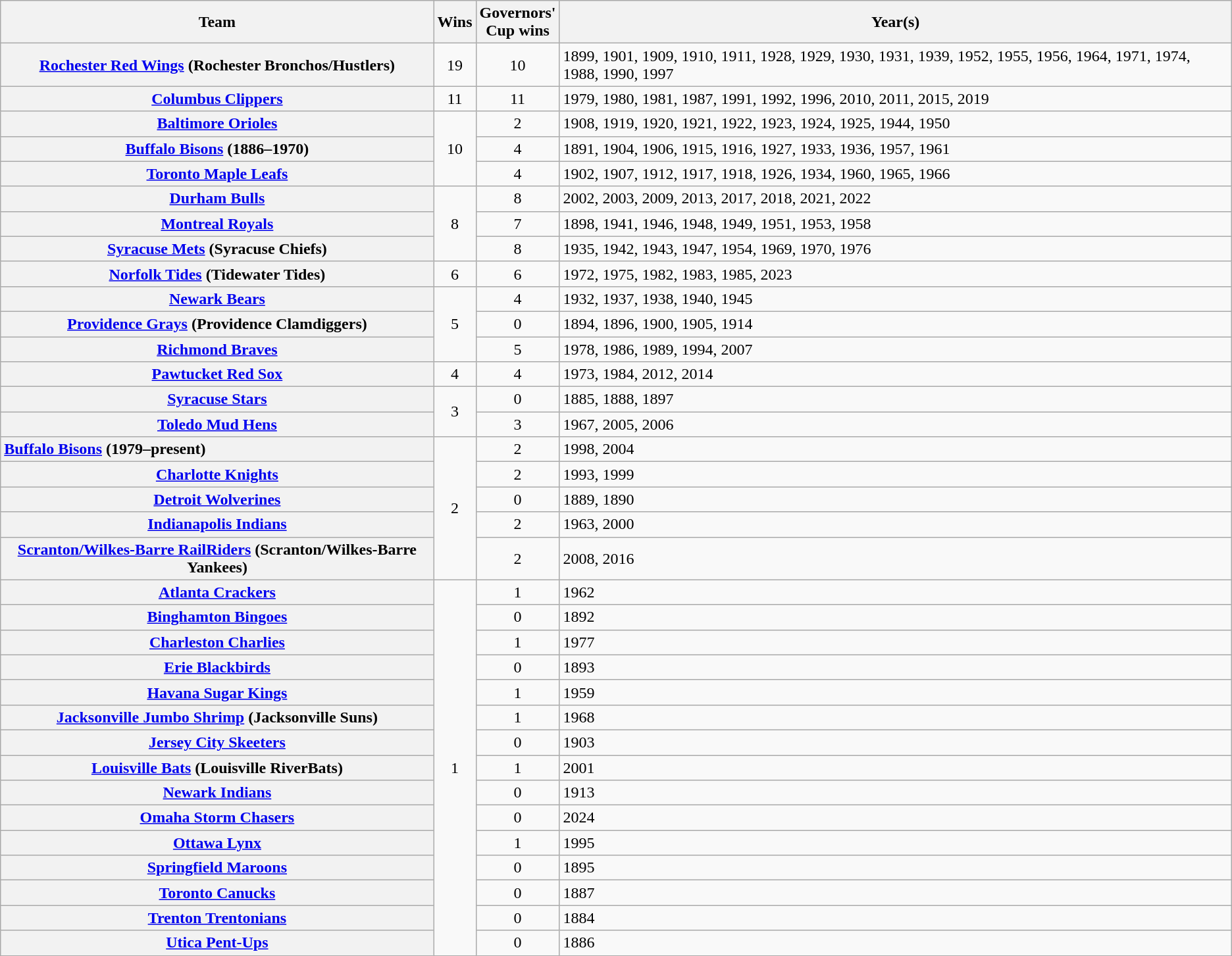<table class="wikitable sortable plainrowheaders" style="text-align:center">
<tr>
<th scope="col">Team</th>
<th scope="col">Wins</th>
<th scope="col">Governors'<br>Cup wins</th>
<th scope="col">Year(s)</th>
</tr>
<tr>
<th scope="row"><strong><a href='#'>Rochester Red Wings</a></strong> (Rochester Bronchos/Hustlers)</th>
<td>19</td>
<td>10</td>
<td style="text-align:left">1899, 1901, 1909, 1910, 1911, 1928, 1929, 1930, 1931, 1939, 1952, 1955, 1956, 1964, 1971, 1974, 1988, 1990, 1997</td>
</tr>
<tr>
<th scope="row"><strong><a href='#'>Columbus Clippers</a></strong></th>
<td>11</td>
<td>11</td>
<td style="text-align:left">1979, 1980, 1981, 1987, 1991, 1992, 1996, 2010, 2011, 2015, 2019</td>
</tr>
<tr>
<th scope="row"><a href='#'>Baltimore Orioles</a></th>
<td rowspan="3">10</td>
<td>2</td>
<td style="text-align:left">1908, 1919, 1920, 1921, 1922, 1923, 1924, 1925, 1944, 1950</td>
</tr>
<tr>
<th scope="row"><a href='#'>Buffalo Bisons</a> (1886–1970)</th>
<td>4</td>
<td style="text-align:left">1891, 1904, 1906, 1915, 1916, 1927, 1933, 1936, 1957, 1961</td>
</tr>
<tr>
<th scope="row"><a href='#'>Toronto Maple Leafs</a></th>
<td>4</td>
<td style="text-align:left">1902, 1907, 1912, 1917, 1918, 1926, 1934, 1960, 1965, 1966</td>
</tr>
<tr>
<th scope="row"><strong><a href='#'>Durham Bulls</a></strong></th>
<td rowspan="3">8</td>
<td>8</td>
<td style="text-align:left">2002, 2003, 2009, 2013, 2017, 2018, 2021, 2022</td>
</tr>
<tr>
<th scope="row"><a href='#'>Montreal Royals</a></th>
<td>7</td>
<td style="text-align:left">1898, 1941, 1946, 1948, 1949, 1951, 1953, 1958</td>
</tr>
<tr>
<th scope="row"><strong><a href='#'>Syracuse Mets</a></strong> (Syracuse Chiefs)</th>
<td>8</td>
<td style="text-align:left">1935, 1942, 1943, 1947, 1954, 1969, 1970, 1976</td>
</tr>
<tr>
<th scope="row"><strong><a href='#'>Norfolk Tides</a></strong> (Tidewater Tides)</th>
<td>6</td>
<td>6</td>
<td style="text-align:left">1972, 1975, 1982, 1983, 1985, 2023</td>
</tr>
<tr>
<th scope="row"><a href='#'>Newark Bears</a></th>
<td rowspan="3">5</td>
<td>4</td>
<td style="text-align:left">1932, 1937, 1938, 1940, 1945</td>
</tr>
<tr>
<th scope="row"><a href='#'>Providence Grays</a> (Providence Clamdiggers)</th>
<td>0</td>
<td style="text-align:left">1894, 1896, 1900, 1905, 1914</td>
</tr>
<tr>
<th scope="row"><a href='#'>Richmond Braves</a></th>
<td>5</td>
<td style="text-align:left">1978, 1986, 1989, 1994, 2007</td>
</tr>
<tr>
<th scope="row"><a href='#'>Pawtucket Red Sox</a></th>
<td>4</td>
<td>4</td>
<td style="text-align:left">1973, 1984, 2012, 2014</td>
</tr>
<tr>
<th scope="row"><a href='#'>Syracuse Stars</a></th>
<td rowspan="2">3</td>
<td>0</td>
<td style="text-align:left">1885, 1888, 1897</td>
</tr>
<tr>
<th scope="row"><strong><a href='#'>Toledo Mud Hens</a></strong></th>
<td>3</td>
<td style="text-align:left">1967, 2005, 2006</td>
</tr>
<tr>
<th scope="row" style="text-align:left"><strong><a href='#'>Buffalo Bisons</a></strong> (1979–present)</th>
<td rowspan="5">2</td>
<td>2</td>
<td style="text-align:left">1998, 2004</td>
</tr>
<tr>
<th scope="row"><strong><a href='#'>Charlotte Knights</a></strong></th>
<td>2</td>
<td style="text-align:left">1993, 1999</td>
</tr>
<tr>
<th scope="row"><a href='#'>Detroit Wolverines</a></th>
<td>0</td>
<td style="text-align:left">1889, 1890</td>
</tr>
<tr>
<th scope="row"><strong><a href='#'>Indianapolis Indians</a></strong></th>
<td>2</td>
<td style="text-align:left">1963, 2000</td>
</tr>
<tr>
<th scope="row"><strong><a href='#'>Scranton/Wilkes-Barre RailRiders</a></strong> (Scranton/Wilkes-Barre Yankees)</th>
<td>2</td>
<td style="text-align:left">2008, 2016</td>
</tr>
<tr>
<th scope="row"><a href='#'>Atlanta Crackers</a></th>
<td rowspan="15">1</td>
<td>1</td>
<td style="text-align:left">1962</td>
</tr>
<tr>
<th scope="row"><a href='#'>Binghamton Bingoes</a></th>
<td>0</td>
<td style="text-align:left">1892</td>
</tr>
<tr>
<th scope="row"><a href='#'>Charleston Charlies</a></th>
<td>1</td>
<td style="text-align:left">1977</td>
</tr>
<tr>
<th scope="row"><a href='#'>Erie Blackbirds</a></th>
<td>0</td>
<td style="text-align:left">1893</td>
</tr>
<tr>
<th scope="row"><a href='#'>Havana Sugar Kings</a></th>
<td>1</td>
<td style="text-align:left">1959</td>
</tr>
<tr>
<th scope="row"><strong><a href='#'>Jacksonville Jumbo Shrimp</a></strong> (Jacksonville Suns)</th>
<td>1</td>
<td style="text-align:left">1968</td>
</tr>
<tr>
<th scope="row"><a href='#'>Jersey City Skeeters</a></th>
<td>0</td>
<td style="text-align:left">1903</td>
</tr>
<tr>
<th scope="row"><strong><a href='#'>Louisville Bats</a></strong> (Louisville RiverBats)</th>
<td>1</td>
<td style="text-align:left">2001</td>
</tr>
<tr>
<th scope="row"><a href='#'>Newark Indians</a></th>
<td>0</td>
<td style="text-align:left">1913</td>
</tr>
<tr>
<th scope="row"><strong><a href='#'>Omaha Storm Chasers</a></strong></th>
<td>0</td>
<td style="text-align:left">2024</td>
</tr>
<tr>
<th scope="row"><a href='#'>Ottawa Lynx</a></th>
<td>1</td>
<td style="text-align:left">1995</td>
</tr>
<tr>
<th scope="row"><a href='#'>Springfield Maroons</a></th>
<td>0</td>
<td style="text-align:left">1895</td>
</tr>
<tr>
<th scope="row"><a href='#'>Toronto Canucks</a></th>
<td>0</td>
<td style="text-align:left">1887</td>
</tr>
<tr>
<th scope="row"><a href='#'>Trenton Trentonians</a></th>
<td>0</td>
<td style="text-align:left">1884</td>
</tr>
<tr>
<th scope="row"><a href='#'>Utica Pent-Ups</a></th>
<td>0</td>
<td style="text-align:left">1886</td>
</tr>
</table>
